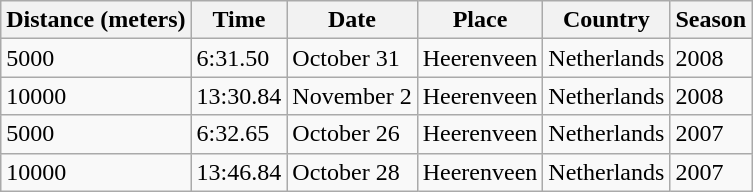<table class="wikitable">
<tr>
<th>Distance (meters)</th>
<th>Time</th>
<th>Date</th>
<th>Place</th>
<th>Country</th>
<th>Season</th>
</tr>
<tr>
<td>5000</td>
<td>6:31.50</td>
<td>October 31</td>
<td>Heerenveen</td>
<td>Netherlands</td>
<td>2008</td>
</tr>
<tr>
<td>10000</td>
<td>13:30.84</td>
<td>November 2</td>
<td>Heerenveen</td>
<td>Netherlands</td>
<td>2008</td>
</tr>
<tr>
<td>5000</td>
<td>6:32.65</td>
<td>October 26</td>
<td>Heerenveen</td>
<td>Netherlands</td>
<td>2007</td>
</tr>
<tr>
<td>10000</td>
<td>13:46.84</td>
<td>October 28</td>
<td>Heerenveen</td>
<td>Netherlands</td>
<td>2007</td>
</tr>
</table>
